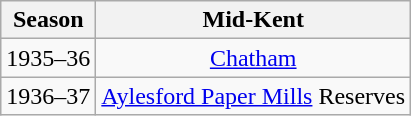<table border="1" class=wikitable style="text-align:center">
<tr>
<th>Season</th>
<th>Mid-Kent</th>
</tr>
<tr>
<td>1935–36</td>
<td><a href='#'>Chatham</a></td>
</tr>
<tr>
<td>1936–37</td>
<td><a href='#'>Aylesford Paper Mills</a> Reserves</td>
</tr>
</table>
